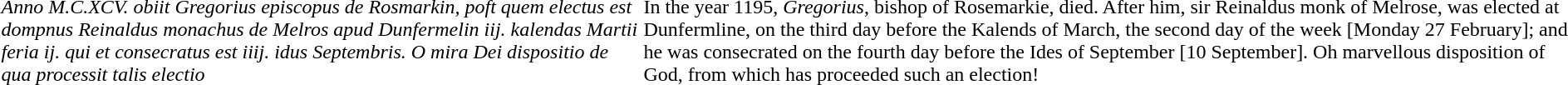<table>
<tr>
<td><em>Anno M.C.XCV. obiit Gregorius episcopus de Rosmarkin, poft quem electus est dompnus Reinaldus monachus de Melros apud Dunfermelin iij. kalendas Martii feria ij. qui et consecratus est iiij. idus Septembris. O mira Dei dispositio de qua processit talis electio</em>  </td>
<td>In the year 1195, <em>Gregorius</em>, bishop of Rosemarkie, died. After him, sir Reinaldus monk of Melrose, was elected at Dunfermline, on the third day before the Kalends of March, the second day of the week [Monday 27 February]; and he was consecrated on the fourth day before the Ides of September [10 September]. Oh marvellous disposition of God, from which has proceeded such an election!  </td>
</tr>
</table>
